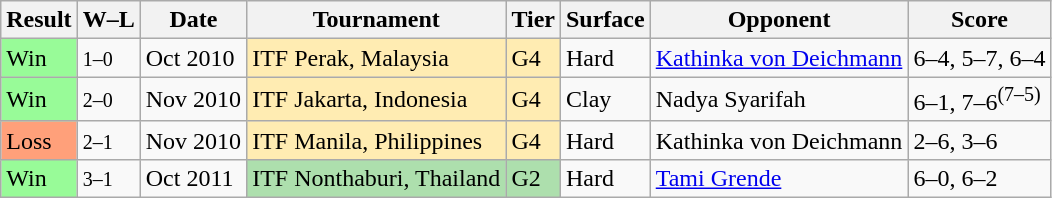<table class="sortable wikitable">
<tr>
<th>Result</th>
<th class="unsortable">W–L</th>
<th>Date</th>
<th>Tournament</th>
<th>Tier</th>
<th>Surface</th>
<th>Opponent</th>
<th class="unsortable">Score</th>
</tr>
<tr>
<td style="background:#98fb98;">Win</td>
<td><small>1–0</small></td>
<td>Oct 2010</td>
<td bgcolor="ffecb2">ITF Perak, Malaysia</td>
<td bgcolor="ffecb2">G4</td>
<td>Hard</td>
<td> <a href='#'>Kathinka von Deichmann</a></td>
<td>6–4, 5–7, 6–4</td>
</tr>
<tr>
<td style="background:#98fb98;">Win</td>
<td><small>2–0</small></td>
<td>Nov 2010</td>
<td bgcolor="ffecb2">ITF Jakarta, Indonesia</td>
<td bgcolor="ffecb2">G4</td>
<td>Clay</td>
<td> Nadya Syarifah</td>
<td>6–1, 7–6<sup>(7–5)</sup></td>
</tr>
<tr>
<td style="background:#ffa07a;">Loss</td>
<td><small>2–1</small></td>
<td>Nov 2010</td>
<td bgcolor="ffecb2">ITF Manila, Philippines</td>
<td bgcolor="ffecb2">G4</td>
<td>Hard</td>
<td> Kathinka von Deichmann</td>
<td>2–6, 3–6</td>
</tr>
<tr>
<td style="background:#98fb98;">Win</td>
<td><small>3–1</small></td>
<td>Oct 2011</td>
<td bgcolor="addfad">ITF Nonthaburi, Thailand</td>
<td bgcolor="addfad">G2</td>
<td>Hard</td>
<td> <a href='#'>Tami Grende</a></td>
<td>6–0, 6–2</td>
</tr>
</table>
